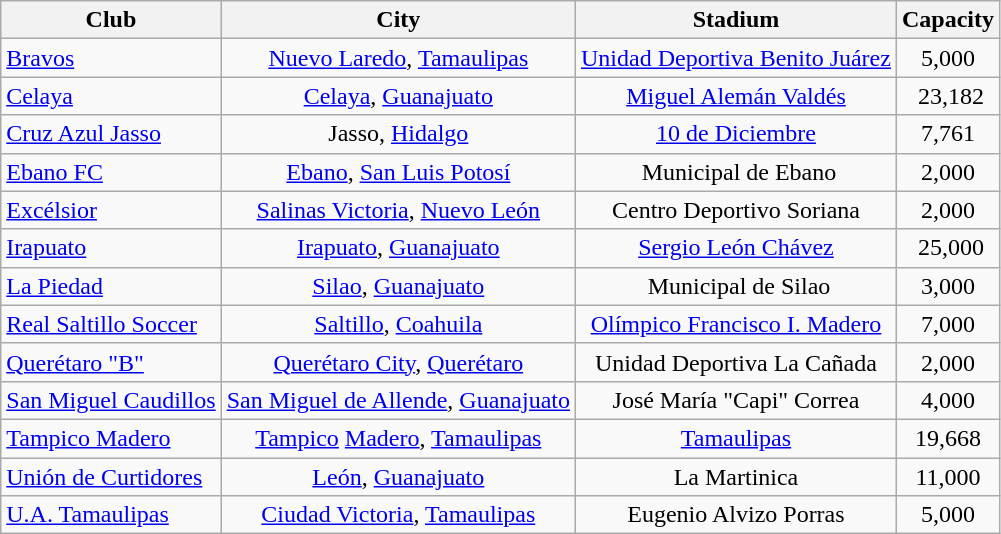<table class="wikitable sortable" style="text-align: center;">
<tr>
<th>Club</th>
<th>City</th>
<th>Stadium</th>
<th>Capacity</th>
</tr>
<tr>
<td align="left"><a href='#'>Bravos</a></td>
<td><a href='#'>Nuevo Laredo</a>, <a href='#'>Tamaulipas</a></td>
<td><a href='#'>Unidad Deportiva Benito Juárez</a></td>
<td>5,000</td>
</tr>
<tr>
<td align="left"><a href='#'>Celaya</a> </td>
<td> <a href='#'>Celaya</a>, <a href='#'>Guanajuato</a> </td>
<td> <a href='#'>Miguel Alemán Valdés</a> </td>
<td> 23,182</td>
</tr>
<tr>
<td align="left"><a href='#'>Cruz Azul Jasso</a></td>
<td>Jasso, <a href='#'>Hidalgo</a></td>
<td><a href='#'>10 de Diciembre</a></td>
<td>7,761</td>
</tr>
<tr>
<td align="left"><a href='#'>Ebano FC</a> </td>
<td> <a href='#'>Ebano</a>, <a href='#'>San Luis Potosí</a> </td>
<td> Municipal de Ebano</td>
<td>2,000</td>
</tr>
<tr>
<td align="left"><a href='#'>Excélsior</a></td>
<td><a href='#'>Salinas Victoria</a>, <a href='#'>Nuevo León</a></td>
<td>Centro Deportivo Soriana</td>
<td>2,000</td>
</tr>
<tr>
<td align="left"><a href='#'>Irapuato</a> </td>
<td> <a href='#'>Irapuato</a>, <a href='#'>Guanajuato</a> </td>
<td> <a href='#'>Sergio León Chávez</a> </td>
<td> 25,000</td>
</tr>
<tr>
<td align="left"><a href='#'>La Piedad</a> </td>
<td> <a href='#'>Silao</a>, <a href='#'>Guanajuato</a> </td>
<td> Municipal de Silao</td>
<td>3,000</td>
</tr>
<tr>
<td align="left"><a href='#'>Real Saltillo Soccer</a></td>
<td><a href='#'>Saltillo</a>, <a href='#'>Coahuila</a></td>
<td><a href='#'>Olímpico Francisco I. Madero</a></td>
<td>7,000</td>
</tr>
<tr>
<td align="left"><a href='#'>Querétaro "B"</a></td>
<td><a href='#'>Querétaro City</a>, <a href='#'>Querétaro</a></td>
<td>Unidad Deportiva La Cañada</td>
<td>2,000</td>
</tr>
<tr>
<td align="left"><a href='#'>San Miguel Caudillos</a></td>
<td><a href='#'>San Miguel de Allende</a>, <a href='#'>Guanajuato</a></td>
<td>José María "Capi" Correa</td>
<td>4,000</td>
</tr>
<tr>
<td align="left"><a href='#'>Tampico Madero</a></td>
<td><a href='#'>Tampico</a> <a href='#'>Madero</a>, <a href='#'>Tamaulipas</a></td>
<td><a href='#'>Tamaulipas</a></td>
<td>19,668</td>
</tr>
<tr>
<td align="left"><a href='#'>Unión de Curtidores</a></td>
<td><a href='#'>León</a>, <a href='#'>Guanajuato</a></td>
<td>La Martinica</td>
<td>11,000</td>
</tr>
<tr>
<td align="left"><a href='#'>U.A. Tamaulipas</a></td>
<td><a href='#'>Ciudad Victoria</a>, <a href='#'>Tamaulipas</a></td>
<td>Eugenio Alvizo Porras</td>
<td>5,000</td>
</tr>
</table>
